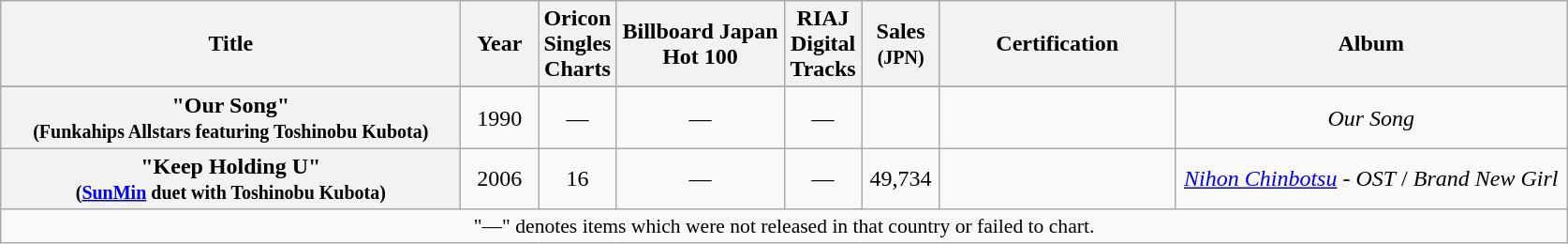<table class="wikitable plainrowheaders" style="text-align:center;">
<tr>
<th scope="col" style="width:20em;">Title</th>
<th scope="col" style="width:3em;">Year</th>
<th scope="col" style="width:3em;">Oricon Singles Charts</th>
<th scope="col" style="width:7em;">Billboard Japan Hot 100</th>
<th scope="col" style="width:3em;">RIAJ <br>Digital Tracks</th>
<th scope="col" style="width:3em;">Sales <br><small>(JPN)</small></th>
<th scope="col" style="width:10em;">Certification</th>
<th scope="col" style="width:17em;">Album</th>
</tr>
<tr>
</tr>
<tr>
<th scope="row">"Our Song" <br><small>(Funkahips Allstars featuring Toshinobu Kubota)</small></th>
<td rowpsan="1">1990</td>
<td>—</td>
<td>—</td>
<td>—</td>
<td></td>
<td></td>
<td><em>Our Song</em></td>
</tr>
<tr>
<th scope="row">"Keep Holding U" <br><small>(<a href='#'>SunMin</a> duet with Toshinobu Kubota)</small></th>
<td rowspan="1">2006</td>
<td>16</td>
<td>—</td>
<td>—</td>
<td>49,734</td>
<td></td>
<td rowspan="1"><em><a href='#'>Nihon Chinbotsu</a> - OST</em> / <em>Brand New Girl</em></td>
</tr>
<tr>
<td colspan="11" align="center" style="font-size:90%;">"—" denotes items which were not released in that country or failed to chart.</td>
</tr>
</table>
